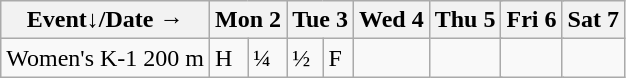<table class="wikitable olympic-schedule canoeing">
<tr>
<th>Event↓/Date →</th>
<th colspan="2">Mon 2</th>
<th colspan="2">Tue 3</th>
<th colspan="2">Wed 4</th>
<th colspan="2">Thu 5</th>
<th colspan="2">Fri 6</th>
<th colspan="2">Sat 7</th>
</tr>
<tr>
<td class="event">Women's K-1 200 m</td>
<td class="heats">H</td>
<td class="quarterfinals">¼</td>
<td class="semifinals">½</td>
<td class="final">F</td>
<td colspan="2"></td>
<td colspan="2"></td>
<td colspan="2"></td>
<td colspan="2"></td>
</tr>
</table>
